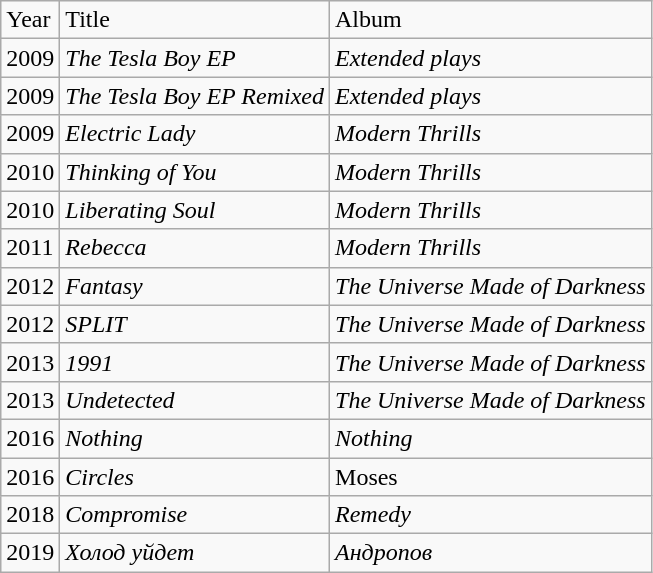<table class="wikitable">
<tr>
<td>Year</td>
<td>Title</td>
<td>Album</td>
</tr>
<tr>
<td>2009</td>
<td><em>The Tesla Boy EP</em></td>
<td><em>Extended plays</em></td>
</tr>
<tr>
<td>2009</td>
<td><em>The Tesla Boy EP Remixed</em></td>
<td><em>Extended plays</em></td>
</tr>
<tr>
<td>2009</td>
<td><em>Electric Lady</em></td>
<td><em>Modern Thrills</em></td>
</tr>
<tr>
<td>2010</td>
<td><em>Thinking of You</em></td>
<td><em>Modern Thrills</em></td>
</tr>
<tr>
<td>2010</td>
<td><em>Liberating Soul</em></td>
<td><em>Modern Thrills</em></td>
</tr>
<tr>
<td>2011</td>
<td><em>Rebecca</em></td>
<td><em>Modern Thrills</em></td>
</tr>
<tr>
<td>2012</td>
<td><em>Fantasy</em></td>
<td><em>The Universe Made of Darkness</em></td>
</tr>
<tr>
<td>2012</td>
<td><em>SPLIT</em></td>
<td><em>The Universe Made of Darkness</em></td>
</tr>
<tr>
<td>2013</td>
<td><em>1991</em></td>
<td><em>The Universe Made of Darkness</em></td>
</tr>
<tr>
<td>2013</td>
<td><em>Undetected</em></td>
<td><em>The Universe Made of Darkness</em></td>
</tr>
<tr>
<td>2016</td>
<td><em>Nothing</em></td>
<td><em>Nothing</em></td>
</tr>
<tr>
<td>2016</td>
<td><em>Circles</em></td>
<td>Moses</td>
</tr>
<tr>
<td>2018</td>
<td><em>Compromise</em></td>
<td><em>Remedy</em></td>
</tr>
<tr>
<td>2019</td>
<td><em>Холод уйдет</em></td>
<td><em>Андропов</em></td>
</tr>
</table>
